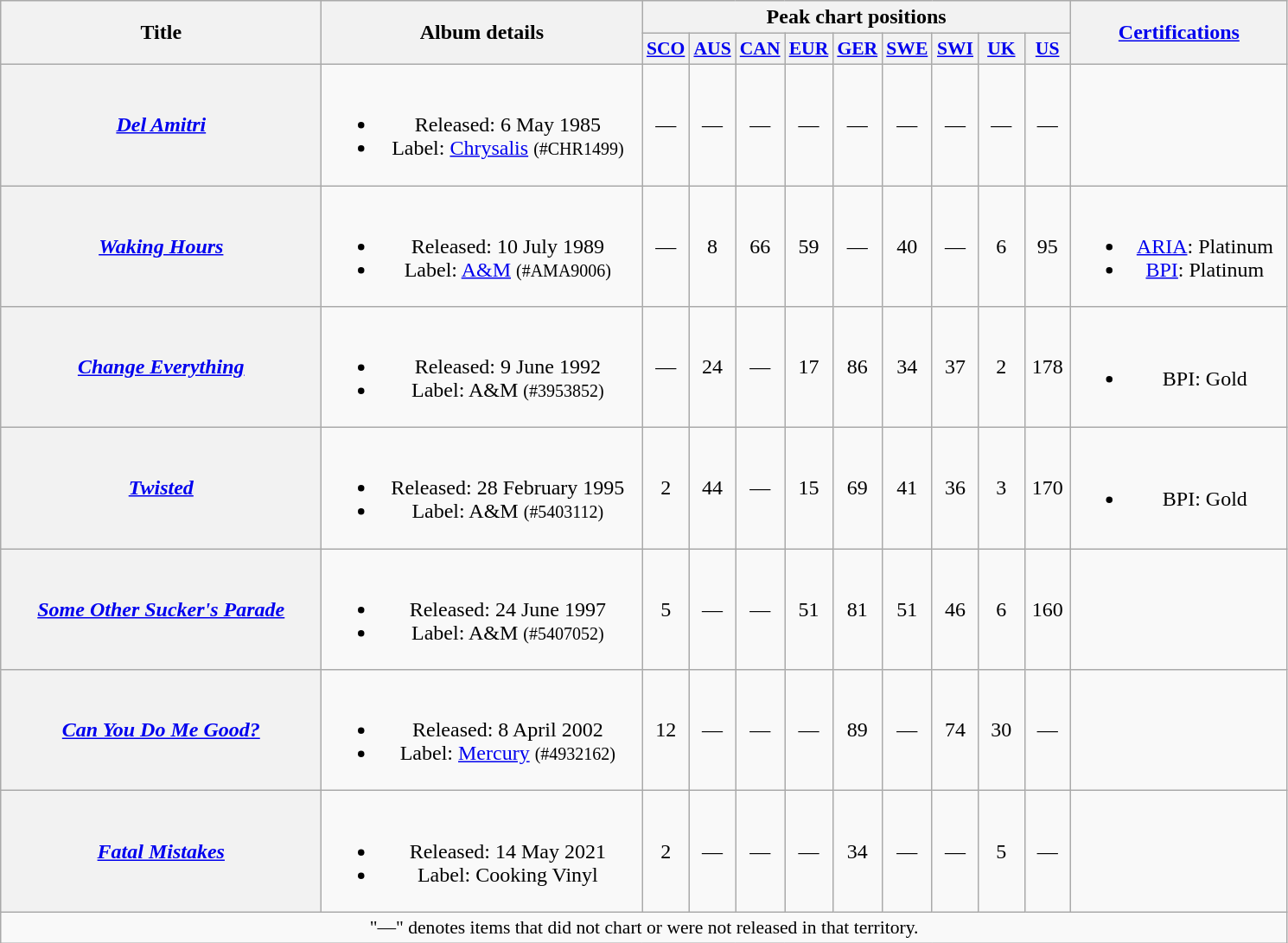<table class="wikitable plainrowheaders" style="text-align:center;">
<tr>
<th scope="col" rowspan="2" style="width:15em;">Title</th>
<th scope="col" rowspan="2" style="width:15em;">Album details</th>
<th scope="col" colspan="9">Peak chart positions</th>
<th scope="col" rowspan="2" style="width:10em;"><a href='#'>Certifications</a></th>
</tr>
<tr>
<th style="width:2em;font-size:90%;"><a href='#'>SCO</a><br></th>
<th style="width:2em;font-size:90%;"><a href='#'>AUS</a><br></th>
<th style="width:2em;font-size:90%;"><a href='#'>CAN</a><br></th>
<th style="width:2em;font-size:90%;"><a href='#'>EUR</a><br></th>
<th style="width:2em;font-size:90%;"><a href='#'>GER</a><br></th>
<th style="width:2em;font-size:90%;"><a href='#'>SWE</a><br></th>
<th style="width:2em;font-size:90%;"><a href='#'>SWI</a><br></th>
<th style="width:2em;font-size:90%;"><a href='#'>UK</a><br></th>
<th style="width:2em;font-size:90%;"><a href='#'>US</a><br></th>
</tr>
<tr>
<th scope="row"><em><a href='#'>Del Amitri</a></em></th>
<td><br><ul><li>Released: 6 May 1985</li><li>Label: <a href='#'>Chrysalis</a> <small>(#CHR1499)</small></li></ul></td>
<td>—</td>
<td>—</td>
<td>—</td>
<td>—</td>
<td>—</td>
<td>—</td>
<td>—</td>
<td>—</td>
<td>—</td>
<td></td>
</tr>
<tr>
<th scope="row"><em><a href='#'>Waking Hours</a></em></th>
<td><br><ul><li>Released: 10 July 1989</li><li>Label: <a href='#'>A&M</a> <small>(#AMA9006)</small></li></ul></td>
<td>—</td>
<td>8</td>
<td>66</td>
<td>59</td>
<td>—</td>
<td>40</td>
<td>—</td>
<td>6</td>
<td>95</td>
<td><br><ul><li><a href='#'>ARIA</a>: Platinum</li><li><a href='#'>BPI</a>: Platinum</li></ul></td>
</tr>
<tr>
<th scope="row"><em><a href='#'>Change Everything</a></em></th>
<td><br><ul><li>Released: 9 June 1992</li><li>Label: A&M <small>(#3953852)</small></li></ul></td>
<td>—</td>
<td>24</td>
<td>—</td>
<td>17</td>
<td>86</td>
<td>34</td>
<td>37</td>
<td>2</td>
<td>178</td>
<td><br><ul><li>BPI: Gold</li></ul></td>
</tr>
<tr>
<th scope="row"><em><a href='#'>Twisted</a></em></th>
<td><br><ul><li>Released: 28 February 1995</li><li>Label: A&M <small>(#5403112)</small></li></ul></td>
<td>2</td>
<td>44</td>
<td>—</td>
<td>15</td>
<td>69</td>
<td>41</td>
<td>36</td>
<td>3</td>
<td>170</td>
<td><br><ul><li>BPI: Gold</li></ul></td>
</tr>
<tr>
<th scope="row"><em><a href='#'>Some Other Sucker's Parade</a></em></th>
<td><br><ul><li>Released: 24 June 1997</li><li>Label: A&M <small>(#5407052)</small></li></ul></td>
<td>5</td>
<td>—</td>
<td>—</td>
<td>51</td>
<td>81</td>
<td>51</td>
<td>46</td>
<td>6</td>
<td>160</td>
<td></td>
</tr>
<tr>
<th scope="row"><em><a href='#'>Can You Do Me Good?</a></em></th>
<td><br><ul><li>Released: 8 April 2002</li><li>Label: <a href='#'>Mercury</a> <small>(#4932162)</small></li></ul></td>
<td>12</td>
<td>—</td>
<td>—</td>
<td>—</td>
<td>89</td>
<td>—</td>
<td>74</td>
<td>30</td>
<td>—</td>
<td></td>
</tr>
<tr>
<th scope="row"><em><a href='#'>Fatal Mistakes</a></em></th>
<td><br><ul><li>Released: 14 May 2021</li><li>Label: Cooking Vinyl</li></ul></td>
<td>2</td>
<td>—</td>
<td>—</td>
<td>—</td>
<td>34</td>
<td>—</td>
<td>—</td>
<td>5</td>
<td>—</td>
<td></td>
</tr>
<tr>
<td align="center" colspan="15" style="font-size:90%">"—" denotes items that did not chart or were not released in that territory.</td>
</tr>
</table>
